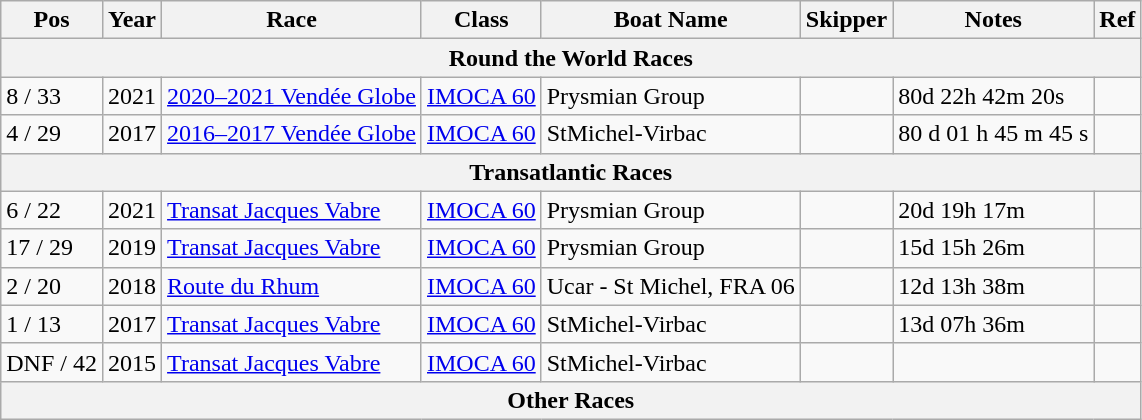<table class="wikitable sortable">
<tr>
<th>Pos</th>
<th>Year</th>
<th>Race</th>
<th>Class</th>
<th>Boat Name</th>
<th>Skipper</th>
<th>Notes</th>
<th>Ref</th>
</tr>
<tr>
<th colspan = 8><strong>Round the World Races</strong></th>
</tr>
<tr>
<td>8 / 33</td>
<td>2021</td>
<td><a href='#'>2020–2021 Vendée Globe</a></td>
<td><a href='#'>IMOCA 60</a></td>
<td>Prysmian Group</td>
<td></td>
<td>80d 22h 42m 20s</td>
<td></td>
</tr>
<tr>
<td>4 / 29</td>
<td>2017</td>
<td><a href='#'>2016–2017 Vendée Globe</a></td>
<td><a href='#'>IMOCA 60</a></td>
<td>StMichel-Virbac</td>
<td></td>
<td>80 d 01 h 45 m 45 s</td>
<td></td>
</tr>
<tr>
<th colspan = 8><strong>Transatlantic Races</strong></th>
</tr>
<tr>
<td>6 / 22</td>
<td>2021</td>
<td><a href='#'>Transat Jacques Vabre</a></td>
<td><a href='#'>IMOCA 60</a></td>
<td>Prysmian Group</td>
<td> <br> </td>
<td>20d 19h 17m</td>
<td></td>
</tr>
<tr>
<td>17 / 29</td>
<td>2019</td>
<td><a href='#'>Transat Jacques Vabre</a></td>
<td><a href='#'>IMOCA 60</a></td>
<td>Prysmian Group</td>
<td> <br> </td>
<td>15d 15h 26m</td>
<td></td>
</tr>
<tr>
<td>2 / 20</td>
<td>2018</td>
<td><a href='#'>Route du Rhum</a></td>
<td><a href='#'>IMOCA 60</a></td>
<td>Ucar - St Michel, FRA 06</td>
<td></td>
<td>12d 13h 38m</td>
</tr>
<tr>
<td>1 / 13</td>
<td>2017</td>
<td><a href='#'>Transat Jacques Vabre</a></td>
<td><a href='#'>IMOCA 60</a></td>
<td>StMichel-Virbac</td>
<td> <br> </td>
<td>13d 07h 36m</td>
<td></td>
</tr>
<tr>
<td>DNF / 42</td>
<td>2015</td>
<td><a href='#'>Transat Jacques Vabre</a></td>
<td><a href='#'>IMOCA 60</a></td>
<td>StMichel-Virbac</td>
<td> <br> </td>
<td></td>
<td></td>
</tr>
<tr>
<th colspan = 8><strong>Other Races</strong></th>
</tr>
</table>
